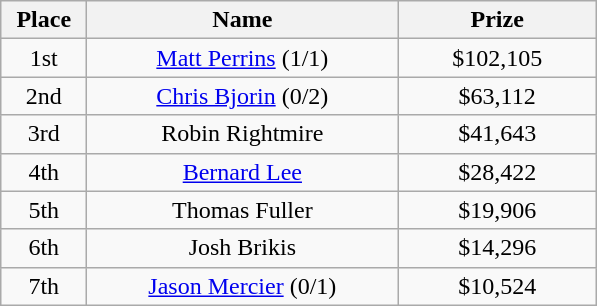<table class="wikitable">
<tr>
<th width="50">Place</th>
<th width="200">Name</th>
<th width="125">Prize</th>
</tr>
<tr>
<td align = "center">1st</td>
<td align = "center"><a href='#'>Matt Perrins</a> (1/1)</td>
<td align = "center">$102,105</td>
</tr>
<tr>
<td align = "center">2nd</td>
<td align = "center"><a href='#'>Chris Bjorin</a> (0/2)</td>
<td align = "center">$63,112</td>
</tr>
<tr>
<td align = "center">3rd</td>
<td align = "center">Robin Rightmire</td>
<td align = "center">$41,643</td>
</tr>
<tr>
<td align = "center">4th</td>
<td align = "center"><a href='#'>Bernard Lee</a></td>
<td align = "center">$28,422</td>
</tr>
<tr>
<td align = "center">5th</td>
<td align = "center">Thomas Fuller</td>
<td align = "center">$19,906</td>
</tr>
<tr>
<td align = "center">6th</td>
<td align = "center">Josh Brikis</td>
<td align = "center">$14,296</td>
</tr>
<tr>
<td align = "center">7th</td>
<td align = "center"><a href='#'>Jason Mercier</a> (0/1)</td>
<td align = "center">$10,524</td>
</tr>
</table>
